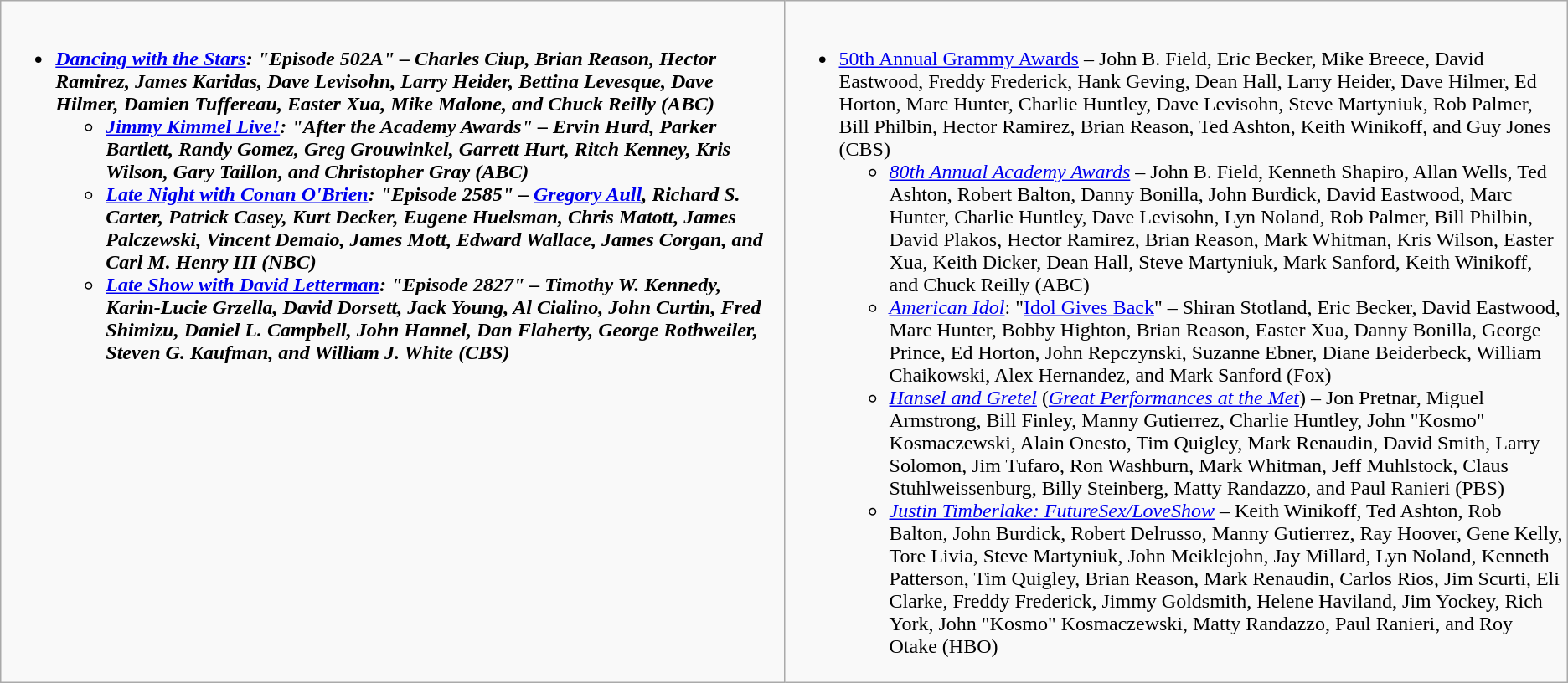<table class="wikitable">
<tr>
<td style="vertical-align:top;" width="50%"><br><ul><li><strong><em><a href='#'>Dancing with the Stars</a><em>: "Episode 502A" – Charles Ciup, Brian Reason, Hector Ramirez, James Karidas, Dave Levisohn, Larry Heider, Bettina Levesque, Dave Hilmer, Damien Tuffereau, Easter Xua, Mike Malone, and Chuck Reilly (ABC)<strong><ul><li></em><a href='#'>Jimmy Kimmel Live!</a><em>: "After the Academy Awards" – Ervin Hurd, Parker Bartlett, Randy Gomez, Greg Grouwinkel, Garrett Hurt, Ritch Kenney, Kris Wilson, Gary Taillon, and Christopher Gray (ABC)</li><li></em><a href='#'>Late Night with Conan O'Brien</a><em>: "Episode 2585" – <a href='#'>Gregory Aull</a>, Richard S. Carter, Patrick Casey, Kurt Decker, Eugene Huelsman, Chris Matott, James Palczewski, Vincent Demaio, James Mott, Edward Wallace, James Corgan, and Carl M. Henry III (NBC)</li><li></em><a href='#'>Late Show with David Letterman</a><em>: "Episode 2827" – Timothy W. Kennedy, Karin-Lucie Grzella, David Dorsett, Jack Young, Al Cialino, John Curtin, Fred Shimizu, Daniel L. Campbell, John Hannel, Dan Flaherty, George Rothweiler, Steven G. Kaufman, and William J. White (CBS)</li></ul></li></ul></td>
<td style="vertical-align:top;" width="50%"><br><ul><li></em></strong><a href='#'>50th Annual Grammy Awards</a></em> – John B. Field, Eric Becker, Mike Breece, David Eastwood, Freddy Frederick, Hank Geving, Dean Hall, Larry Heider, Dave Hilmer, Ed Horton, Marc Hunter, Charlie Huntley, Dave Levisohn, Steve Martyniuk, Rob Palmer, Bill Philbin, Hector Ramirez, Brian Reason, Ted Ashton, Keith Winikoff, and Guy Jones (CBS)</strong><ul><li><em><a href='#'>80th Annual Academy Awards</a></em> – John B. Field, Kenneth Shapiro, Allan Wells, Ted Ashton, Robert Balton, Danny Bonilla, John Burdick, David Eastwood, Marc Hunter, Charlie Huntley, Dave Levisohn, Lyn Noland, Rob Palmer, Bill Philbin, David Plakos, Hector Ramirez, Brian Reason, Mark Whitman, Kris Wilson, Easter Xua, Keith Dicker, Dean Hall, Steve Martyniuk, Mark Sanford, Keith Winikoff, and Chuck Reilly (ABC)</li><li><em><a href='#'>American Idol</a></em>: "<a href='#'>Idol Gives Back</a>" – Shiran Stotland, Eric Becker, David Eastwood, Marc Hunter, Bobby Highton, Brian Reason, Easter Xua, Danny Bonilla, George Prince, Ed Horton, John Repczynski, Suzanne Ebner, Diane Beiderbeck, William Chaikowski, Alex Hernandez, and Mark Sanford (Fox)</li><li><em><a href='#'>Hansel and Gretel</a></em> (<em><a href='#'>Great Performances at the Met</a></em>) – Jon Pretnar, Miguel Armstrong, Bill Finley, Manny Gutierrez, Charlie Huntley, John "Kosmo" Kosmaczewski, Alain Onesto, Tim Quigley, Mark Renaudin, David Smith, Larry Solomon, Jim Tufaro, Ron Washburn, Mark Whitman, Jeff Muhlstock, Claus Stuhlweissenburg, Billy Steinberg, Matty Randazzo, and Paul Ranieri (PBS)</li><li><em><a href='#'>Justin Timberlake: FutureSex/LoveShow</a></em> – Keith Winikoff, Ted Ashton, Rob Balton, John Burdick, Robert Delrusso, Manny Gutierrez, Ray Hoover, Gene Kelly, Tore Livia, Steve Martyniuk, John Meiklejohn, Jay Millard, Lyn Noland, Kenneth Patterson, Tim Quigley, Brian Reason, Mark Renaudin, Carlos Rios, Jim Scurti, Eli Clarke, Freddy Frederick, Jimmy Goldsmith, Helene Haviland, Jim Yockey, Rich York, John "Kosmo" Kosmaczewski, Matty Randazzo, Paul Ranieri, and Roy Otake (HBO)</li></ul></li></ul></td>
</tr>
</table>
